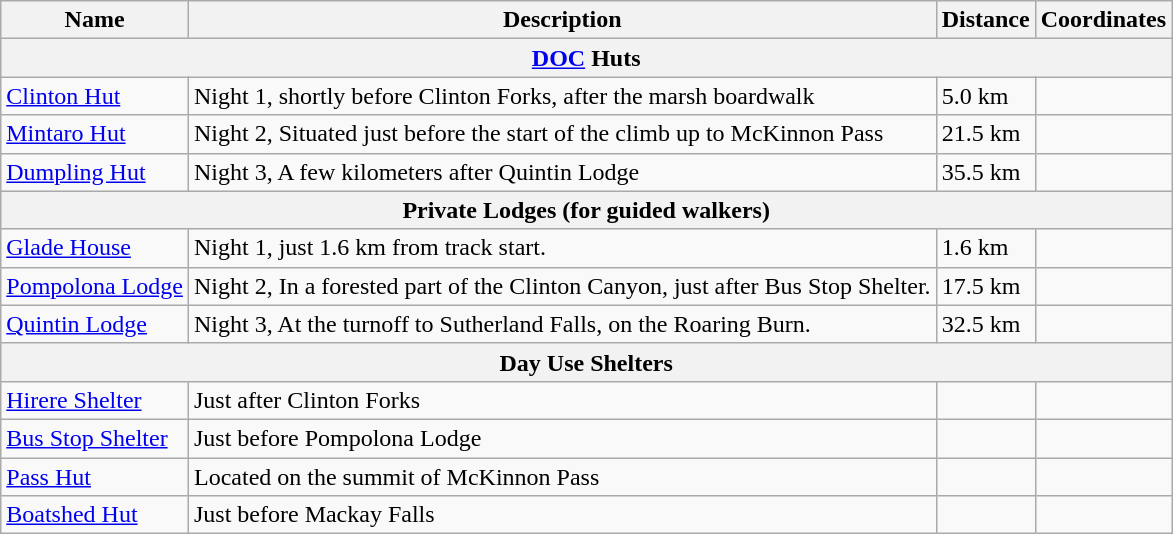<table class="wikitable">
<tr>
<th>Name</th>
<th>Description</th>
<th>Distance</th>
<th>Coordinates</th>
</tr>
<tr>
<th colspan="4" style="text-align: center;"><a href='#'>DOC</a> Huts</th>
</tr>
<tr>
<td><a href='#'>Clinton Hut</a></td>
<td>Night 1, shortly before Clinton Forks, after the marsh boardwalk</td>
<td>5.0 km</td>
<td></td>
</tr>
<tr>
<td><a href='#'>Mintaro Hut</a></td>
<td>Night 2, Situated just before the start of the climb up to McKinnon Pass</td>
<td>21.5 km</td>
<td></td>
</tr>
<tr>
<td><a href='#'>Dumpling Hut</a></td>
<td>Night 3, A few kilometers after Quintin Lodge</td>
<td>35.5 km</td>
<td></td>
</tr>
<tr>
<th colspan="4" style="text-align: center;">Private Lodges (for guided walkers)</th>
</tr>
<tr>
<td><a href='#'>Glade House</a></td>
<td>Night 1, just 1.6 km from track start.</td>
<td>1.6 km</td>
<td></td>
</tr>
<tr>
<td><a href='#'>Pompolona Lodge</a></td>
<td>Night 2, In a forested part of the Clinton Canyon, just after Bus Stop Shelter.</td>
<td>17.5 km</td>
<td></td>
</tr>
<tr>
<td><a href='#'>Quintin Lodge</a></td>
<td>Night 3, At the turnoff to Sutherland Falls, on the Roaring Burn.</td>
<td>32.5 km</td>
<td></td>
</tr>
<tr>
<th colspan="4" style="text-align: center;">Day Use Shelters</th>
</tr>
<tr>
<td><a href='#'>Hirere Shelter</a></td>
<td>Just after Clinton Forks</td>
<td></td>
<td></td>
</tr>
<tr>
<td><a href='#'>Bus Stop Shelter</a></td>
<td>Just before Pompolona Lodge</td>
<td></td>
<td></td>
</tr>
<tr>
<td><a href='#'>Pass Hut</a></td>
<td>Located on the summit of McKinnon Pass</td>
<td></td>
<td></td>
</tr>
<tr>
<td><a href='#'>Boatshed Hut</a></td>
<td>Just before Mackay Falls</td>
<td></td>
<td></td>
</tr>
</table>
